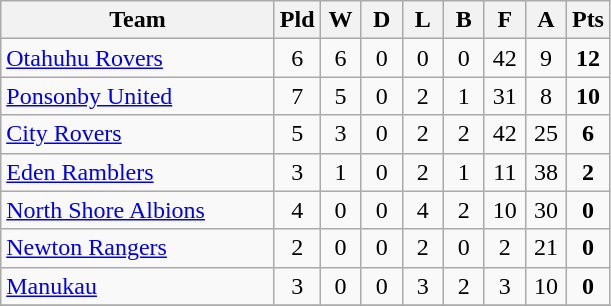<table class="wikitable" style="text-align:center;">
<tr>
<th width=175>Team</th>
<th width=20 abbr="Played">Pld</th>
<th width=20 abbr="Won">W</th>
<th width=20 abbr="Drawn">D</th>
<th width=20 abbr="Lost">L</th>
<th width=20 abbr="Bye">B</th>
<th width=20 abbr="For">F</th>
<th width=20 abbr="Against">A</th>
<th width=20 abbr="Points">Pts</th>
</tr>
<tr>
<td style="text-align:left;"><a href='#'>Otahuhu Rovers</a></td>
<td>6</td>
<td>6</td>
<td>0</td>
<td>0</td>
<td>0</td>
<td>42</td>
<td>9</td>
<td><strong>12</strong></td>
</tr>
<tr>
<td style="text-align:left;"><a href='#'>Ponsonby United</a></td>
<td>7</td>
<td>5</td>
<td>0</td>
<td>2</td>
<td>1</td>
<td>31</td>
<td>8</td>
<td><strong>10</strong></td>
</tr>
<tr>
<td style="text-align:left;"><a href='#'>City Rovers</a></td>
<td>5</td>
<td>3</td>
<td>0</td>
<td>2</td>
<td>2</td>
<td>42</td>
<td>25</td>
<td><strong>6</strong></td>
</tr>
<tr>
<td style="text-align:left;"><a href='#'>Eden Ramblers</a></td>
<td>3</td>
<td>1</td>
<td>0</td>
<td>2</td>
<td>1</td>
<td>11</td>
<td>38</td>
<td><strong>2</strong></td>
</tr>
<tr>
<td style="text-align:left;"><a href='#'>North Shore Albions</a></td>
<td>4</td>
<td>0</td>
<td>0</td>
<td>4</td>
<td>2</td>
<td>10</td>
<td>30</td>
<td><strong>0</strong></td>
</tr>
<tr>
<td style="text-align:left;"><a href='#'>Newton Rangers</a></td>
<td>2</td>
<td>0</td>
<td>0</td>
<td>2</td>
<td>0</td>
<td>2</td>
<td>21</td>
<td><strong>0</strong></td>
</tr>
<tr>
<td style="text-align:left;"><a href='#'>Manukau</a></td>
<td>3</td>
<td>0</td>
<td>0</td>
<td>3</td>
<td>2</td>
<td>3</td>
<td>10</td>
<td><strong>0</strong></td>
</tr>
<tr>
</tr>
</table>
